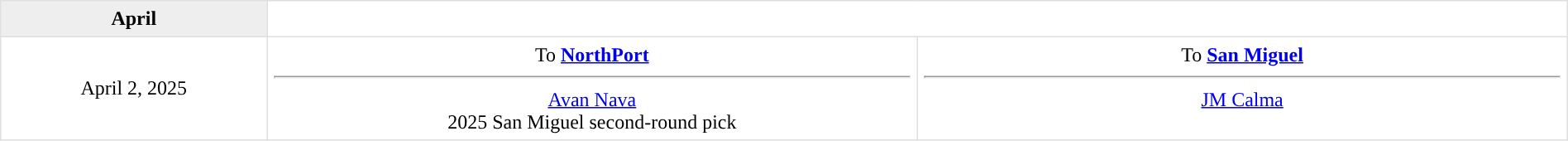<table border=1 style="border-collapse:collapse; text-align: center; width: 100%" bordercolor="#DFDFDF"  cellpadding="5">
<tr bgcolor="eeeeee">
<th>April</th>
</tr>
<tr>
<td style="width:12%">April 2, 2025</td>
<td style="width:29.3%" valign="top">To <strong><a href='#'>NorthPort</a></strong><hr><a href='#'>Avan Nava</a><br>2025 San Miguel second-round pick</td>
<td style="width:29.3%" valign="top">To <strong><a href='#'>San Miguel</a></strong><hr><a href='#'>JM Calma</a></td>
</tr>
</table>
